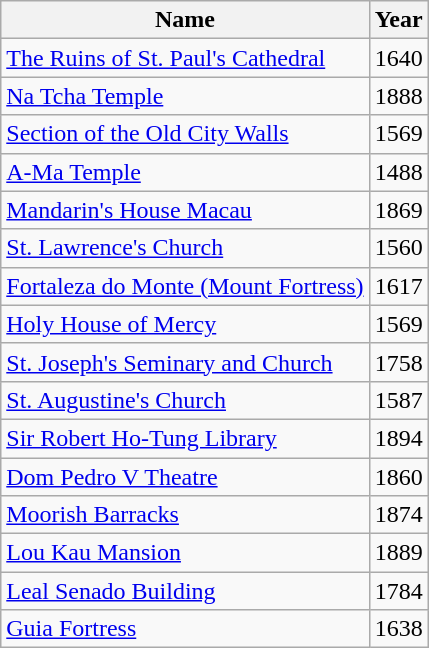<table class="wikitable">
<tr>
<th>Name</th>
<th>Year</th>
</tr>
<tr>
<td><a href='#'>The Ruins of St. Paul's Cathedral</a></td>
<td>1640</td>
</tr>
<tr>
<td><a href='#'>Na Tcha Temple</a></td>
<td>1888</td>
</tr>
<tr>
<td><a href='#'>Section of the Old City Walls</a></td>
<td>1569</td>
</tr>
<tr>
<td><a href='#'>A-Ma Temple</a></td>
<td>1488</td>
</tr>
<tr>
<td><a href='#'>Mandarin's House Macau</a></td>
<td>1869</td>
</tr>
<tr>
<td><a href='#'>St. Lawrence's Church</a></td>
<td>1560</td>
</tr>
<tr>
<td><a href='#'>Fortaleza do Monte (Mount Fortress)</a></td>
<td>1617</td>
</tr>
<tr>
<td><a href='#'>Holy House of Mercy</a></td>
<td>1569</td>
</tr>
<tr>
<td><a href='#'>St. Joseph's Seminary and Church</a></td>
<td>1758</td>
</tr>
<tr>
<td><a href='#'>St. Augustine's Church</a></td>
<td>1587</td>
</tr>
<tr>
<td><a href='#'>Sir Robert Ho-Tung Library</a></td>
<td>1894</td>
</tr>
<tr>
<td><a href='#'>Dom Pedro V Theatre</a></td>
<td>1860</td>
</tr>
<tr>
<td><a href='#'>Moorish Barracks</a></td>
<td>1874</td>
</tr>
<tr>
<td><a href='#'>Lou Kau Mansion</a></td>
<td>1889</td>
</tr>
<tr>
<td><a href='#'>Leal Senado Building</a></td>
<td>1784</td>
</tr>
<tr>
<td><a href='#'>Guia Fortress</a></td>
<td>1638</td>
</tr>
</table>
